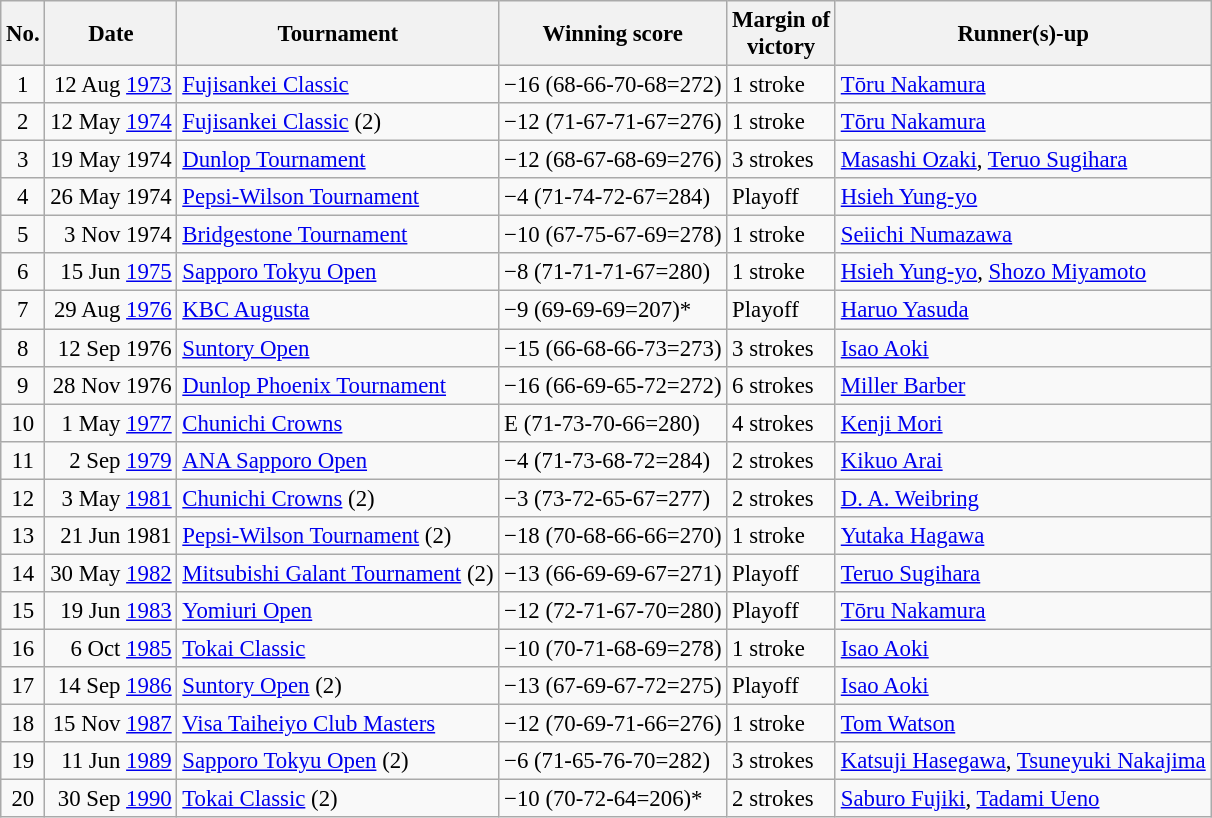<table class="wikitable" style="font-size:95%;">
<tr>
<th>No.</th>
<th>Date</th>
<th>Tournament</th>
<th>Winning score</th>
<th>Margin of<br>victory</th>
<th>Runner(s)-up</th>
</tr>
<tr>
<td align=center>1</td>
<td align="right">12 Aug <a href='#'>1973</a></td>
<td><a href='#'>Fujisankei Classic</a></td>
<td>−16 (68-66-70-68=272)</td>
<td>1 stroke</td>
<td> <a href='#'>Tōru Nakamura</a></td>
</tr>
<tr>
<td align=center>2</td>
<td align="right">12 May <a href='#'>1974</a></td>
<td><a href='#'>Fujisankei Classic</a> (2)</td>
<td>−12 (71-67-71-67=276)</td>
<td>1 stroke</td>
<td> <a href='#'>Tōru Nakamura</a></td>
</tr>
<tr>
<td align=center>3</td>
<td align="right">19 May 1974</td>
<td><a href='#'>Dunlop Tournament</a></td>
<td>−12 (68-67-68-69=276)</td>
<td>3 strokes</td>
<td> <a href='#'>Masashi Ozaki</a>,  <a href='#'>Teruo Sugihara</a></td>
</tr>
<tr>
<td align=center>4</td>
<td align="right">26 May 1974</td>
<td><a href='#'>Pepsi-Wilson Tournament</a></td>
<td>−4 (71-74-72-67=284)</td>
<td>Playoff</td>
<td> <a href='#'>Hsieh Yung-yo</a></td>
</tr>
<tr>
<td align=center>5</td>
<td align="right">3 Nov 1974</td>
<td><a href='#'>Bridgestone Tournament</a></td>
<td>−10 (67-75-67-69=278)</td>
<td>1 stroke</td>
<td> <a href='#'>Seiichi Numazawa</a></td>
</tr>
<tr>
<td align=center>6</td>
<td align="right">15 Jun <a href='#'>1975</a></td>
<td><a href='#'>Sapporo Tokyu Open</a></td>
<td>−8 (71-71-71-67=280)</td>
<td>1 stroke</td>
<td> <a href='#'>Hsieh Yung-yo</a>,  <a href='#'>Shozo Miyamoto</a></td>
</tr>
<tr>
<td align=center>7</td>
<td align="right">29 Aug <a href='#'>1976</a></td>
<td><a href='#'>KBC Augusta</a></td>
<td>−9 (69-69-69=207)*</td>
<td>Playoff</td>
<td> <a href='#'>Haruo Yasuda</a></td>
</tr>
<tr>
<td align=center>8</td>
<td align="right">12 Sep 1976</td>
<td><a href='#'>Suntory Open</a></td>
<td>−15 (66-68-66-73=273)</td>
<td>3 strokes</td>
<td> <a href='#'>Isao Aoki</a></td>
</tr>
<tr>
<td align=center>9</td>
<td align="right">28 Nov 1976</td>
<td><a href='#'>Dunlop Phoenix Tournament</a></td>
<td>−16 (66-69-65-72=272)</td>
<td>6 strokes</td>
<td> <a href='#'>Miller Barber</a></td>
</tr>
<tr>
<td align=center>10</td>
<td align="right">1 May <a href='#'>1977</a></td>
<td><a href='#'>Chunichi Crowns</a></td>
<td>E (71-73-70-66=280)</td>
<td>4 strokes</td>
<td> <a href='#'>Kenji Mori</a></td>
</tr>
<tr>
<td align=center>11</td>
<td align="right">2 Sep <a href='#'>1979</a></td>
<td><a href='#'>ANA Sapporo Open</a></td>
<td>−4 (71-73-68-72=284)</td>
<td>2 strokes</td>
<td> <a href='#'>Kikuo Arai</a></td>
</tr>
<tr>
<td align=center>12</td>
<td align="right">3 May <a href='#'>1981</a></td>
<td><a href='#'>Chunichi Crowns</a> (2)</td>
<td>−3 (73-72-65-67=277)</td>
<td>2 strokes</td>
<td> <a href='#'>D. A. Weibring</a></td>
</tr>
<tr>
<td align=center>13</td>
<td align="right">21 Jun 1981</td>
<td><a href='#'>Pepsi-Wilson Tournament</a> (2)</td>
<td>−18 (70-68-66-66=270)</td>
<td>1 stroke</td>
<td> <a href='#'>Yutaka Hagawa</a></td>
</tr>
<tr>
<td align=center>14</td>
<td align="right">30 May <a href='#'>1982</a></td>
<td><a href='#'>Mitsubishi Galant Tournament</a> (2)</td>
<td>−13 (66-69-69-67=271)</td>
<td>Playoff</td>
<td> <a href='#'>Teruo Sugihara</a></td>
</tr>
<tr>
<td align=center>15</td>
<td align="right">19 Jun <a href='#'>1983</a></td>
<td><a href='#'>Yomiuri Open</a></td>
<td>−12 (72-71-67-70=280)</td>
<td>Playoff</td>
<td> <a href='#'>Tōru Nakamura</a></td>
</tr>
<tr>
<td align=center>16</td>
<td align="right">6 Oct <a href='#'>1985</a></td>
<td><a href='#'>Tokai Classic</a></td>
<td>−10 (70-71-68-69=278)</td>
<td>1 stroke</td>
<td> <a href='#'>Isao Aoki</a></td>
</tr>
<tr>
<td align=center>17</td>
<td align="right">14 Sep <a href='#'>1986</a></td>
<td><a href='#'>Suntory Open</a> (2)</td>
<td>−13 (67-69-67-72=275)</td>
<td>Playoff</td>
<td> <a href='#'>Isao Aoki</a></td>
</tr>
<tr>
<td align=center>18</td>
<td align="right">15 Nov <a href='#'>1987</a></td>
<td><a href='#'>Visa Taiheiyo Club Masters</a></td>
<td>−12 (70-69-71-66=276)</td>
<td>1 stroke</td>
<td> <a href='#'>Tom Watson</a></td>
</tr>
<tr>
<td align=center>19</td>
<td align="right">11 Jun <a href='#'>1989</a></td>
<td><a href='#'>Sapporo Tokyu Open</a> (2)</td>
<td>−6 (71-65-76-70=282)</td>
<td>3 strokes</td>
<td> <a href='#'>Katsuji Hasegawa</a>,  <a href='#'>Tsuneyuki Nakajima</a></td>
</tr>
<tr>
<td align=center>20</td>
<td align="right">30 Sep <a href='#'>1990</a></td>
<td><a href='#'>Tokai Classic</a> (2)</td>
<td>−10 (70-72-64=206)*</td>
<td>2 strokes</td>
<td> <a href='#'>Saburo Fujiki</a>,  <a href='#'>Tadami Ueno</a></td>
</tr>
</table>
